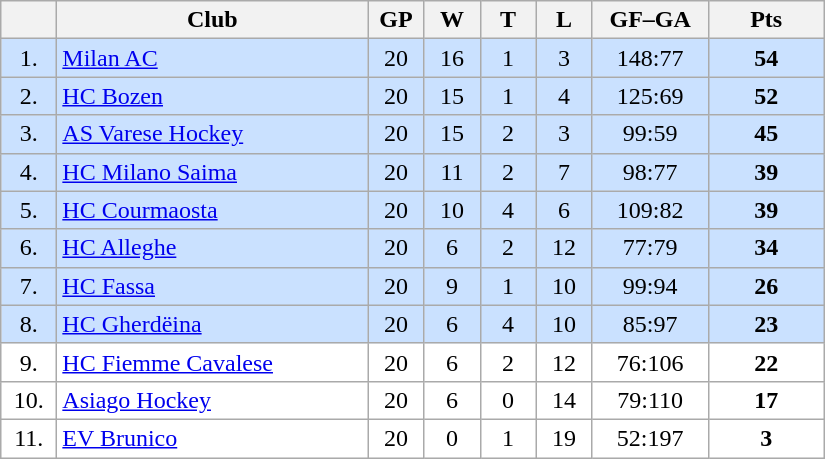<table class="wikitable">
<tr>
<th width="30"></th>
<th width="200">Club</th>
<th width="30">GP</th>
<th width="30">W</th>
<th width="30">T</th>
<th width="30">L</th>
<th width="70">GF–GA</th>
<th width="70">Pts</th>
</tr>
<tr bgcolor="#CAE1FF" align="center">
<td>1.</td>
<td align="left"><a href='#'>Milan AC</a></td>
<td>20</td>
<td>16</td>
<td>1</td>
<td>3</td>
<td>148:77</td>
<td><strong>54</strong></td>
</tr>
<tr bgcolor="#CAE1FF" align="center">
<td>2.</td>
<td align="left"><a href='#'>HC Bozen</a></td>
<td>20</td>
<td>15</td>
<td>1</td>
<td>4</td>
<td>125:69</td>
<td><strong>52</strong></td>
</tr>
<tr bgcolor="#CAE1FF" align="center">
<td>3.</td>
<td align="left"><a href='#'>AS Varese Hockey</a></td>
<td>20</td>
<td>15</td>
<td>2</td>
<td>3</td>
<td>99:59</td>
<td><strong>45</strong></td>
</tr>
<tr bgcolor="#CAE1FF" align="center">
<td>4.</td>
<td align="left"><a href='#'>HC Milano Saima</a></td>
<td>20</td>
<td>11</td>
<td>2</td>
<td>7</td>
<td>98:77</td>
<td><strong>39</strong></td>
</tr>
<tr bgcolor="#CAE1FF" align="center">
<td>5.</td>
<td align="left"><a href='#'>HC Courmaosta</a></td>
<td>20</td>
<td>10</td>
<td>4</td>
<td>6</td>
<td>109:82</td>
<td><strong>39</strong></td>
</tr>
<tr bgcolor="#CAE1FF" align="center">
<td>6.</td>
<td align="left"><a href='#'>HC Alleghe</a></td>
<td>20</td>
<td>6</td>
<td>2</td>
<td>12</td>
<td>77:79</td>
<td><strong>34</strong></td>
</tr>
<tr bgcolor="#CAE1FF" align="center">
<td>7.</td>
<td align="left"><a href='#'>HC Fassa</a></td>
<td>20</td>
<td>9</td>
<td>1</td>
<td>10</td>
<td>99:94</td>
<td><strong>26</strong></td>
</tr>
<tr bgcolor="#CAE1FF" align="center">
<td>8.</td>
<td align="left"><a href='#'>HC Gherdëina</a></td>
<td>20</td>
<td>6</td>
<td>4</td>
<td>10</td>
<td>85:97</td>
<td><strong>23</strong></td>
</tr>
<tr bgcolor="#FFFFFF" align="center">
<td>9.</td>
<td align="left"><a href='#'>HC Fiemme Cavalese</a></td>
<td>20</td>
<td>6</td>
<td>2</td>
<td>12</td>
<td>76:106</td>
<td><strong>22</strong></td>
</tr>
<tr bgcolor="#FFFFFF" align="center">
<td>10.</td>
<td align="left"><a href='#'>Asiago Hockey</a></td>
<td>20</td>
<td>6</td>
<td>0</td>
<td>14</td>
<td>79:110</td>
<td><strong>17</strong></td>
</tr>
<tr bgcolor="#FFFFFF" align="center">
<td>11.</td>
<td align="left"><a href='#'>EV Brunico</a></td>
<td>20</td>
<td>0</td>
<td>1</td>
<td>19</td>
<td>52:197</td>
<td><strong>3</strong></td>
</tr>
</table>
